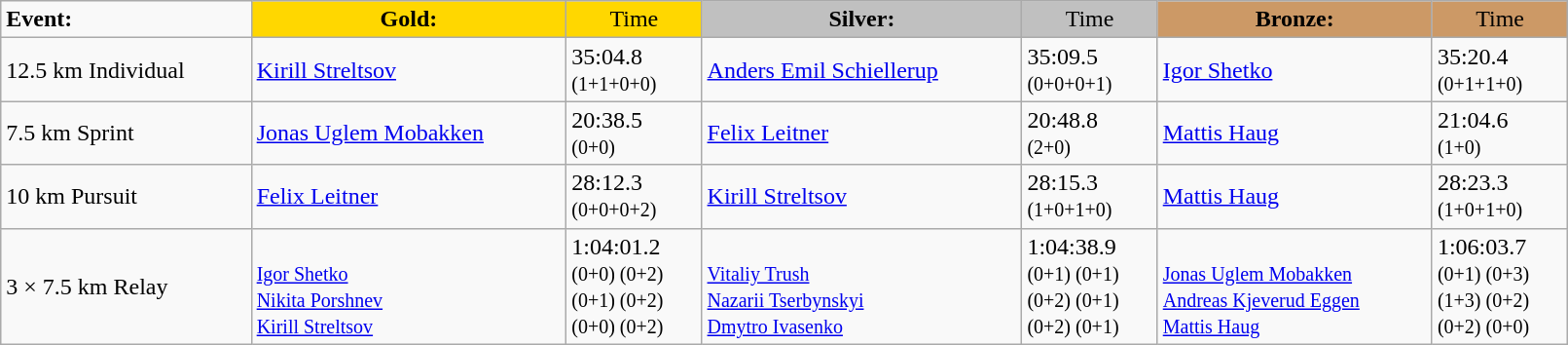<table class="wikitable" width=85%>
<tr>
<td><strong>Event:</strong></td>
<td style="text-align:center;background-color:gold;"><strong>Gold:</strong></td>
<td style="text-align:center;background-color:gold;">Time</td>
<td style="text-align:center;background-color:silver;"><strong>Silver:</strong></td>
<td style="text-align:center;background-color:silver;">Time</td>
<td style="text-align:center;background-color:#CC9966;"><strong>Bronze:</strong></td>
<td style="text-align:center;background-color:#CC9966;">Time</td>
</tr>
<tr>
<td>12.5 km Individual<br><em></em></td>
<td><a href='#'>Kirill Streltsov</a><br><small></small></td>
<td>35:04.8<br><small>(1+1+0+0)</small></td>
<td><a href='#'>Anders Emil Schiellerup</a><br><small></small></td>
<td>35:09.5<br><small>(0+0+0+1)</small></td>
<td><a href='#'>Igor Shetko</a><br><small></small></td>
<td>35:20.4<br><small>(0+1+1+0)</small></td>
</tr>
<tr>
<td>7.5 km Sprint<br><em></em></td>
<td><a href='#'>Jonas Uglem Mobakken</a><br><small></small></td>
<td>20:38.5<br><small>(0+0)</small></td>
<td><a href='#'>Felix Leitner</a><br><small></small></td>
<td>20:48.8<br><small>(2+0)</small></td>
<td><a href='#'>Mattis Haug</a><br><small></small></td>
<td>21:04.6<br><small>(1+0)</small></td>
</tr>
<tr>
<td>10 km Pursuit<br><em></em></td>
<td><a href='#'>Felix Leitner</a><br><small></small></td>
<td>28:12.3<br><small>(0+0+0+2)</small></td>
<td><a href='#'>Kirill Streltsov</a><br><small></small></td>
<td>28:15.3<br><small>(1+0+1+0)</small></td>
<td><a href='#'>Mattis Haug</a><br><small></small></td>
<td>28:23.3<br><small>(1+0+1+0)</small></td>
</tr>
<tr>
<td>3 × 7.5 km Relay<br><em></em></td>
<td>  <br><small><a href='#'>Igor Shetko</a><br><a href='#'>Nikita Porshnev</a><br><a href='#'>Kirill Streltsov</a></small></td>
<td>1:04:01.2<br><small>(0+0) (0+2)<br>(0+1) (0+2)<br>(0+0) (0+2)</small></td>
<td> <br><small><a href='#'>Vitaliy Trush</a><br><a href='#'>Nazarii Tserbynskyi</a><br><a href='#'>Dmytro Ivasenko</a></small></td>
<td>1:04:38.9<br><small>(0+1) (0+1)<br>(0+2) (0+1)<br>(0+2) (0+1)</small></td>
<td> <br><small><a href='#'>Jonas Uglem Mobakken</a><br><a href='#'>Andreas Kjeverud Eggen</a><br><a href='#'>Mattis Haug</a></small></td>
<td>1:06:03.7<br><small>(0+1) (0+3)<br>(1+3) (0+2)<br>(0+2) (0+0)</small></td>
</tr>
</table>
